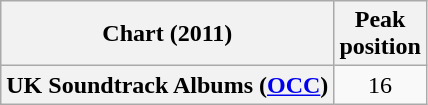<table class="wikitable sortable plainrowheaders" style="text-align:center">
<tr>
<th scope="col">Chart (2011)</th>
<th scope="col">Peak<br>position</th>
</tr>
<tr>
<th scope="row">UK Soundtrack Albums (<a href='#'>OCC</a>)</th>
<td>16</td>
</tr>
</table>
